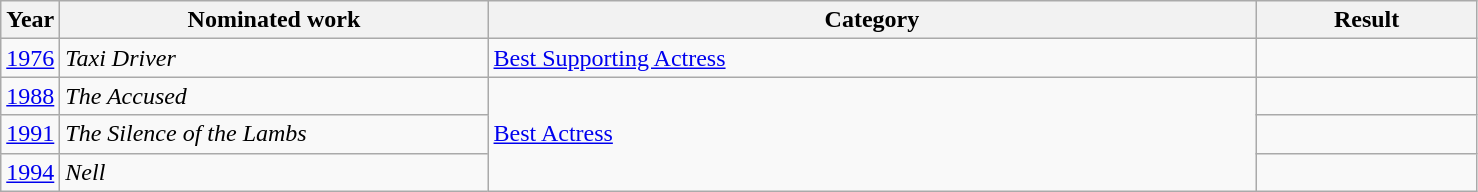<table class=wikitable>
<tr>
<th width=4%>Year</th>
<th width=29%>Nominated work</th>
<th width=52%>Category</th>
<th width=15%>Result</th>
</tr>
<tr>
<td align=center><a href='#'>1976</a></td>
<td><em>Taxi Driver</em></td>
<td><a href='#'>Best Supporting Actress</a></td>
<td></td>
</tr>
<tr>
<td align=center><a href='#'>1988</a></td>
<td><em>The Accused</em></td>
<td rowspan=3><a href='#'>Best Actress</a></td>
<td></td>
</tr>
<tr>
<td align=center><a href='#'>1991</a></td>
<td><em>The Silence of the Lambs</em></td>
<td></td>
</tr>
<tr>
<td align=center><a href='#'>1994</a></td>
<td><em>Nell</em></td>
<td></td>
</tr>
</table>
